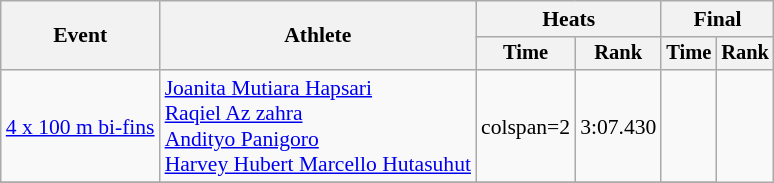<table class=wikitable style="font-size:90%">
<tr>
<th rowspan="2">Event</th>
<th rowspan="2">Athlete</th>
<th colspan="2">Heats</th>
<th colspan="2">Final</th>
</tr>
<tr style="font-size:95%">
<th>Time</th>
<th>Rank</th>
<th>Time</th>
<th>Rank</th>
</tr>
<tr align=center>
<td align="left"><a href='#'>4 x 100 m bi-fins</a></td>
<td align=left><a href='#'>Joanita Mutiara Hapsari</a><br><a href='#'>Raqiel Az zahra</a><br> <a href='#'>Andityo Panigoro</a><br><a href='#'>Harvey Hubert Marcello Hutasuhut</a></td>
<td>colspan=2 </td>
<td>3:07.430</td>
<td></td>
</tr>
<tr>
</tr>
</table>
